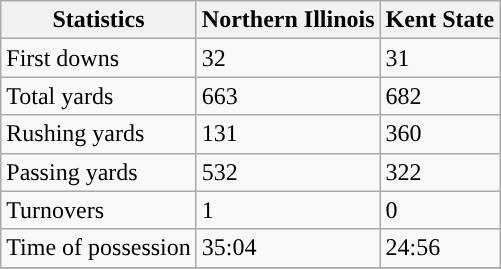<table class="wikitable">
<tr>
<th>Statistics</th>
<th>Northern Illinois</th>
<th>Kent State</th>
</tr>
<tr>
<td>First downs</td>
<td>32</td>
<td>31</td>
</tr>
<tr>
<td>Total yards</td>
<td>663</td>
<td>682</td>
</tr>
<tr>
<td>Rushing yards</td>
<td>131</td>
<td>360</td>
</tr>
<tr>
<td>Passing yards</td>
<td>532</td>
<td>322</td>
</tr>
<tr>
<td>Turnovers</td>
<td>1</td>
<td>0</td>
</tr>
<tr>
<td>Time of possession</td>
<td>35:04</td>
<td>24:56</td>
</tr>
<tr>
</tr>
</table>
